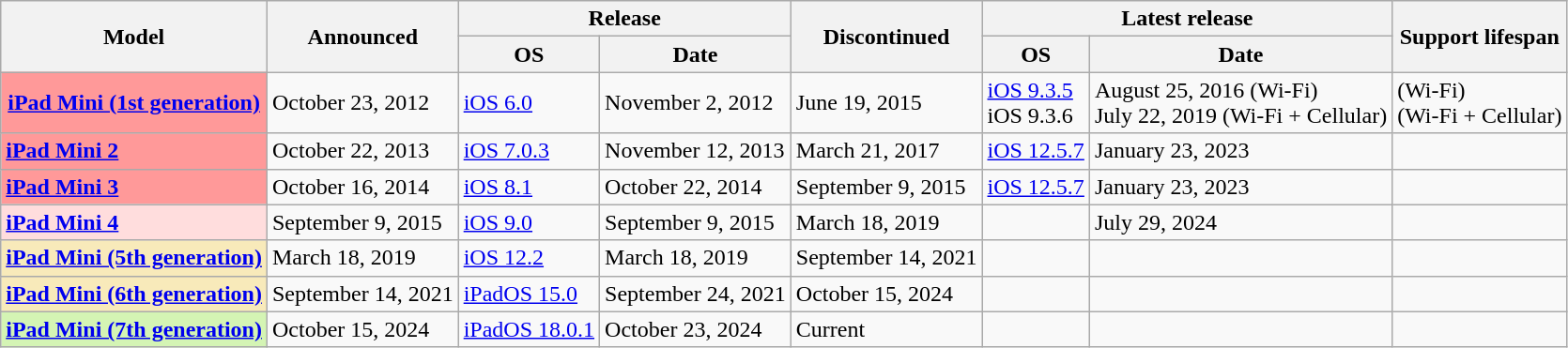<table class="wikitable">
<tr>
<th scope="col" rowspan="2">Model</th>
<th scope="col" rowspan="2">Announced</th>
<th scope="colgroup" colspan="2">Release</th>
<th scope="col" rowspan="2">Discontinued</th>
<th scope="colgroup" colspan="2">Latest release</th>
<th scope="col" rowspan="2">Support lifespan</th>
</tr>
<tr>
<th scope="col">OS</th>
<th scope="col">Date</th>
<th scope="col">OS</th>
<th scope="col">Date</th>
</tr>
<tr>
<th scope="row";text-align: left; style="background:#ff9999"><a href='#'>iPad Mini (1st generation)</a></th>
<td>October 23, 2012</td>
<td><a href='#'>iOS 6.0</a></td>
<td>November 2, 2012</td>
<td>June 19, 2015</td>
<td><a href='#'>iOS 9.3.5</a><br>iOS 9.3.6</td>
<td>August 25, 2016 (Wi-Fi)<br>July 22, 2019 (Wi-Fi + Cellular)</td>
<td> (Wi-Fi)<br> (Wi-Fi + Cellular)</td>
</tr>
<tr>
<th scope="row" style="background:#ff9999;text-align: left;"><a href='#'>iPad Mini 2</a></th>
<td>October 22, 2013</td>
<td><a href='#'>iOS 7.0.3</a></td>
<td>November 12, 2013</td>
<td>March 21, 2017</td>
<td><a href='#'>iOS 12.5.7</a></td>
<td>January 23, 2023</td>
<td></td>
</tr>
<tr>
<th scope="row" style="background:#ff9999;text-align: left;"><a href='#'>iPad Mini 3</a></th>
<td>October 16, 2014</td>
<td><a href='#'>iOS 8.1</a></td>
<td>October 22, 2014</td>
<td>September 9, 2015</td>
<td><a href='#'>iOS 12.5.7</a></td>
<td>January 23, 2023</td>
<td></td>
</tr>
<tr>
<th scope="row" style="background:#ffdddd;text-align: left;"><a href='#'>iPad Mini 4</a></th>
<td>September 9, 2015</td>
<td><a href='#'>iOS 9.0</a></td>
<td>September 9, 2015</td>
<td>March 18, 2019</td>
<td></td>
<td>July 29, 2024</td>
<td></td>
</tr>
<tr>
<th scope="row" style="background:#f8eaba;text-align: left;"><a href='#'>iPad Mini (5th generation)</a></th>
<td>March 18, 2019</td>
<td><a href='#'>iOS 12.2</a></td>
<td>March 18, 2019</td>
<td>September 14, 2021</td>
<td></td>
<td></td>
<td></td>
</tr>
<tr>
<th scope="row" style="background:#f8eaba;text-align: left;"><a href='#'>iPad Mini (6th generation)</a></th>
<td>September 14, 2021</td>
<td><a href='#'>iPadOS 15.0</a></td>
<td>September 24, 2021</td>
<td>October 15, 2024</td>
<td></td>
<td></td>
<td></td>
</tr>
<tr>
<th scope="row" style="background:#d4f4b4;text-align: left;"><a href='#'>iPad Mini (7th generation)</a></th>
<td>October 15, 2024</td>
<td><a href='#'>iPadOS 18.0.1</a></td>
<td>October 23, 2024</td>
<td>Current</td>
<td></td>
<td></td>
<td></td>
</tr>
</table>
